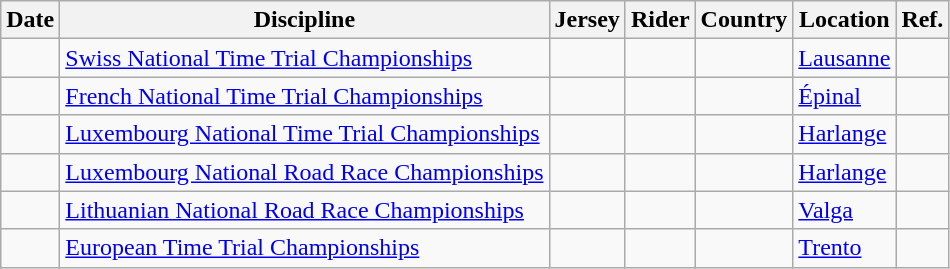<table class="wikitable sortable">
<tr>
<th>Date</th>
<th>Discipline</th>
<th>Jersey</th>
<th>Rider</th>
<th>Country</th>
<th>Location</th>
<th class="unsortable">Ref.</th>
</tr>
<tr>
<td></td>
<td><a href='#'>Swiss National Time Trial Championships</a></td>
<td align="center"></td>
<td></td>
<td></td>
<td><a href='#'>Lausanne</a></td>
<td align="center"></td>
</tr>
<tr>
<td></td>
<td><a href='#'>French National Time Trial Championships</a></td>
<td align="center"></td>
<td></td>
<td></td>
<td><a href='#'>Épinal</a></td>
<td align="center"></td>
</tr>
<tr>
<td></td>
<td><a href='#'>Luxembourg National Time Trial Championships</a></td>
<td align="center"></td>
<td></td>
<td></td>
<td><a href='#'>Harlange</a></td>
<td align="center"></td>
</tr>
<tr>
<td></td>
<td><a href='#'>Luxembourg National Road Race Championships</a></td>
<td align="center"></td>
<td></td>
<td></td>
<td><a href='#'>Harlange</a></td>
<td align="center"></td>
</tr>
<tr>
<td></td>
<td><a href='#'>Lithuanian National Road Race Championships</a></td>
<td align="center"></td>
<td></td>
<td></td>
<td><a href='#'>Valga</a></td>
<td align="center"></td>
</tr>
<tr>
<td></td>
<td><a href='#'>European Time Trial Championships</a></td>
<td align="center"></td>
<td></td>
<td></td>
<td><a href='#'>Trento</a></td>
<td align="center"></td>
</tr>
</table>
